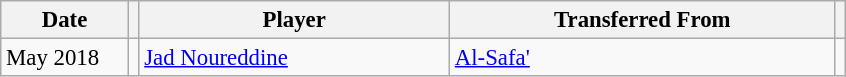<table class="wikitable plainrowheaders sortable" style="font-size:95%">
<tr>
<th scope="col" style="width:78px;">Date</th>
<th></th>
<th scope="col" style="width:200px;">Player</th>
<th scope="col" style="width:250px;">Transferred From</th>
<th></th>
</tr>
<tr>
<td>May 2018</td>
<td></td>
<td> <a href='#'>Jad Noureddine</a></td>
<td> <a href='#'>Al-Safa'</a></td>
<td></td>
</tr>
</table>
